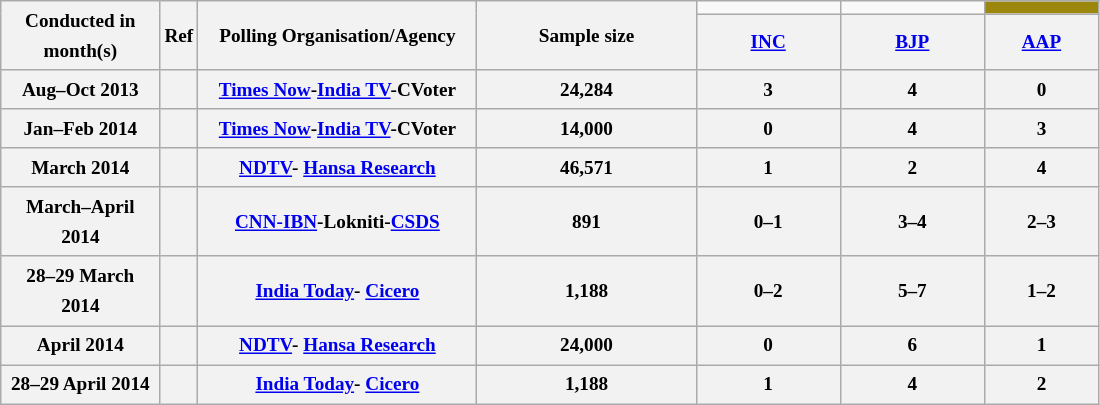<table class="wikitable" style="text-align:center;font-size:80%;line-height:20px;">
<tr>
<th class="wikitable" rowspan="2" width="100px">Conducted in month(s)</th>
<th class="wikitable" rowspan="2" width="10px">Ref</th>
<th class="wikitable" rowspan="2" width="180px">Polling Organisation/Agency</th>
<th class="wikitable" rowspan="2" width="140px">Sample size</th>
<td bgcolor=></td>
<td bgcolor=></td>
<td style="background:#9B870C;"></td>
</tr>
<tr>
<th class="wikitable" width="90px"><a href='#'>INC</a></th>
<th class="wikitable" width="90px"><a href='#'>BJP</a></th>
<th class="wikitable" width="70px"><a href='#'>AAP</a></th>
</tr>
<tr class="hintergrundfarbe2" style="text-align:center">
<th>Aug–Oct 2013</th>
<th></th>
<th><a href='#'>Times Now</a>-<a href='#'>India TV</a>-CVoter</th>
<th>24,284</th>
<th>3</th>
<th>4</th>
<th>0</th>
</tr>
<tr class="hintergrundfarbe2" style="text-align:center">
<th>Jan–Feb 2014</th>
<th></th>
<th><a href='#'>Times Now</a>-<a href='#'>India TV</a>-CVoter</th>
<th>14,000</th>
<th>0</th>
<th>4</th>
<th>3</th>
</tr>
<tr class="hintergrundfarbe2" style="text-align:center">
<th>March 2014</th>
<th></th>
<th><a href='#'>NDTV</a>- <a href='#'>Hansa Research</a></th>
<th>46,571</th>
<th>1</th>
<th>2</th>
<th>4</th>
</tr>
<tr class="hintergrundfarbe2" style="text-align:center">
<th>March–April 2014</th>
<th></th>
<th><a href='#'>CNN-IBN</a>-Lokniti-<a href='#'>CSDS</a></th>
<th>891</th>
<th>0–1</th>
<th>3–4</th>
<th>2–3</th>
</tr>
<tr class="hintergrundfarbe2" style="text-align:center">
<th>28–29 March 2014</th>
<th></th>
<th><a href='#'>India Today</a>- <a href='#'>Cicero</a></th>
<th>1,188</th>
<th>0–2</th>
<th>5–7</th>
<th>1–2</th>
</tr>
<tr class="hintergrundfarbe2" style="text-align:center">
<th>April 2014</th>
<th></th>
<th><a href='#'>NDTV</a>- <a href='#'>Hansa Research</a></th>
<th>24,000</th>
<th>0</th>
<th>6</th>
<th>1</th>
</tr>
<tr class="hintergrundfarbe2" style="text-align:center">
<th>28–29 April 2014</th>
<th></th>
<th><a href='#'>India Today</a>- <a href='#'>Cicero</a></th>
<th>1,188</th>
<th>1</th>
<th>4</th>
<th>2</th>
</tr>
</table>
